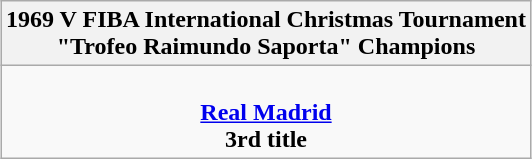<table class=wikitable style="text-align:center; margin:auto">
<tr>
<th>1969 V FIBA International Christmas Tournament<br>"Trofeo Raimundo Saporta" Champions</th>
</tr>
<tr>
<td><br><strong><a href='#'>Real Madrid</a></strong><br><strong>3rd title</strong></td>
</tr>
</table>
